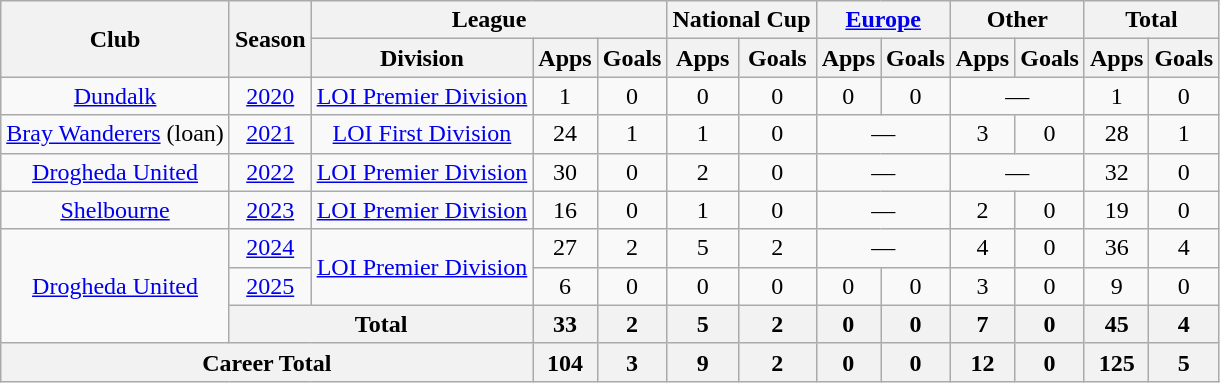<table class=wikitable style="text-align: center">
<tr>
<th rowspan=2>Club</th>
<th rowspan=2>Season</th>
<th colspan=3>League</th>
<th colspan=2>National Cup</th>
<th colspan=2><a href='#'>Europe</a></th>
<th colspan=2>Other</th>
<th colspan=2>Total</th>
</tr>
<tr>
<th>Division</th>
<th>Apps</th>
<th>Goals</th>
<th>Apps</th>
<th>Goals</th>
<th>Apps</th>
<th>Goals</th>
<th>Apps</th>
<th>Goals</th>
<th>Apps</th>
<th>Goals</th>
</tr>
<tr>
<td><a href='#'>Dundalk</a></td>
<td><a href='#'>2020</a></td>
<td><a href='#'>LOI Premier Division</a></td>
<td>1</td>
<td>0</td>
<td>0</td>
<td>0</td>
<td>0</td>
<td>0</td>
<td colspan="2">—</td>
<td>1</td>
<td>0</td>
</tr>
<tr>
<td><a href='#'>Bray Wanderers</a> (loan)</td>
<td><a href='#'>2021</a></td>
<td><a href='#'>LOI First Division</a></td>
<td>24</td>
<td>1</td>
<td>1</td>
<td>0</td>
<td colspan="2">—</td>
<td>3</td>
<td>0</td>
<td>28</td>
<td>1</td>
</tr>
<tr>
<td><a href='#'>Drogheda United</a></td>
<td><a href='#'>2022</a></td>
<td><a href='#'>LOI Premier Division</a></td>
<td>30</td>
<td>0</td>
<td>2</td>
<td>0</td>
<td colspan="2">—</td>
<td colspan="2">—</td>
<td>32</td>
<td>0</td>
</tr>
<tr>
<td><a href='#'>Shelbourne</a></td>
<td><a href='#'>2023</a></td>
<td><a href='#'>LOI Premier Division</a></td>
<td>16</td>
<td>0</td>
<td>1</td>
<td>0</td>
<td colspan="2">—</td>
<td>2</td>
<td>0</td>
<td>19</td>
<td>0</td>
</tr>
<tr>
<td rowspan="3"><a href='#'>Drogheda United</a></td>
<td><a href='#'>2024</a></td>
<td rowspan="2"><a href='#'>LOI Premier Division</a></td>
<td>27</td>
<td>2</td>
<td>5</td>
<td>2</td>
<td colspan="2">—</td>
<td>4</td>
<td>0</td>
<td>36</td>
<td>4</td>
</tr>
<tr>
<td><a href='#'>2025</a></td>
<td>6</td>
<td>0</td>
<td>0</td>
<td>0</td>
<td>0</td>
<td>0</td>
<td>3</td>
<td>0</td>
<td>9</td>
<td>0</td>
</tr>
<tr>
<th colspan="2">Total</th>
<th>33</th>
<th>2</th>
<th>5</th>
<th>2</th>
<th>0</th>
<th>0</th>
<th>7</th>
<th>0</th>
<th>45</th>
<th>4</th>
</tr>
<tr>
<th colspan="3">Career Total</th>
<th>104</th>
<th>3</th>
<th>9</th>
<th>2</th>
<th>0</th>
<th>0</th>
<th>12</th>
<th>0</th>
<th>125</th>
<th>5</th>
</tr>
</table>
